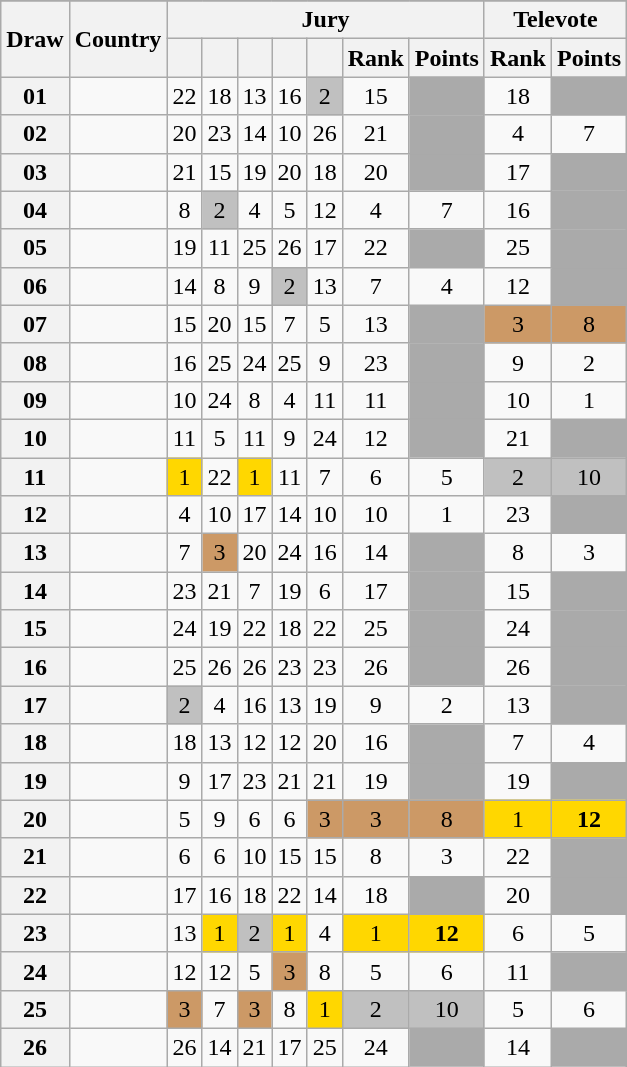<table class="sortable wikitable collapsible plainrowheaders" style="text-align:center;">
<tr>
</tr>
<tr>
<th scope="col" rowspan="2">Draw</th>
<th scope="col" rowspan="2">Country</th>
<th scope="col" colspan="7">Jury</th>
<th scope="col" colspan="2">Televote</th>
</tr>
<tr>
<th scope="col"><small></small></th>
<th scope="col"><small></small></th>
<th scope="col"><small></small></th>
<th scope="col"><small></small></th>
<th scope="col"><small></small></th>
<th scope="col">Rank</th>
<th scope="col">Points</th>
<th scope="col">Rank</th>
<th scope="col">Points</th>
</tr>
<tr>
<th scope="row" style="text-align:center;">01</th>
<td style="text-align:left;"></td>
<td>22</td>
<td>18</td>
<td>13</td>
<td>16</td>
<td style="background:silver;">2</td>
<td>15</td>
<td style="background:#AAAAAA;"></td>
<td>18</td>
<td style="background:#AAAAAA;"></td>
</tr>
<tr>
<th scope="row" style="text-align:center;">02</th>
<td style="text-align:left;"></td>
<td>20</td>
<td>23</td>
<td>14</td>
<td>10</td>
<td>26</td>
<td>21</td>
<td style="background:#AAAAAA;"></td>
<td>4</td>
<td>7</td>
</tr>
<tr>
<th scope="row" style="text-align:center;">03</th>
<td style="text-align:left;"></td>
<td>21</td>
<td>15</td>
<td>19</td>
<td>20</td>
<td>18</td>
<td>20</td>
<td style="background:#AAAAAA;"></td>
<td>17</td>
<td style="background:#AAAAAA;"></td>
</tr>
<tr>
<th scope="row" style="text-align:center;">04</th>
<td style="text-align:left;"></td>
<td>8</td>
<td style="background:silver;">2</td>
<td>4</td>
<td>5</td>
<td>12</td>
<td>4</td>
<td>7</td>
<td>16</td>
<td style="background:#AAAAAA;"></td>
</tr>
<tr>
<th scope="row" style="text-align:center;">05</th>
<td style="text-align:left;"></td>
<td>19</td>
<td>11</td>
<td>25</td>
<td>26</td>
<td>17</td>
<td>22</td>
<td style="background:#AAAAAA;"></td>
<td>25</td>
<td style="background:#AAAAAA;"></td>
</tr>
<tr>
<th scope="row" style="text-align:center;">06</th>
<td style="text-align:left;"></td>
<td>14</td>
<td>8</td>
<td>9</td>
<td style="background:silver;">2</td>
<td>13</td>
<td>7</td>
<td>4</td>
<td>12</td>
<td style="background:#AAAAAA;"></td>
</tr>
<tr>
<th scope="row" style="text-align:center;">07</th>
<td style="text-align:left;"></td>
<td>15</td>
<td>20</td>
<td>15</td>
<td>7</td>
<td>5</td>
<td>13</td>
<td style="background:#AAAAAA;"></td>
<td style="background:#CC9966;">3</td>
<td style="background:#CC9966;">8</td>
</tr>
<tr>
<th scope="row" style="text-align:center;">08</th>
<td style="text-align:left;"></td>
<td>16</td>
<td>25</td>
<td>24</td>
<td>25</td>
<td>9</td>
<td>23</td>
<td style="background:#AAAAAA;"></td>
<td>9</td>
<td>2</td>
</tr>
<tr>
<th scope="row" style="text-align:center;">09</th>
<td style="text-align:left;"></td>
<td>10</td>
<td>24</td>
<td>8</td>
<td>4</td>
<td>11</td>
<td>11</td>
<td style="background:#AAAAAA;"></td>
<td>10</td>
<td>1</td>
</tr>
<tr>
<th scope="row" style="text-align:center;">10</th>
<td style="text-align:left;"></td>
<td>11</td>
<td>5</td>
<td>11</td>
<td>9</td>
<td>24</td>
<td>12</td>
<td style="background:#AAAAAA;"></td>
<td>21</td>
<td style="background:#AAAAAA;"></td>
</tr>
<tr>
<th scope="row" style="text-align:center;">11</th>
<td style="text-align:left;"></td>
<td style="background:gold;">1</td>
<td>22</td>
<td style="background:gold;">1</td>
<td>11</td>
<td>7</td>
<td>6</td>
<td>5</td>
<td style="background:silver;">2</td>
<td style="background:silver;">10</td>
</tr>
<tr>
<th scope="row" style="text-align:center;">12</th>
<td style="text-align:left;"></td>
<td>4</td>
<td>10</td>
<td>17</td>
<td>14</td>
<td>10</td>
<td>10</td>
<td>1</td>
<td>23</td>
<td style="background:#AAAAAA;"></td>
</tr>
<tr>
<th scope="row" style="text-align:center;">13</th>
<td style="text-align:left;"></td>
<td>7</td>
<td style="background:#CC9966;">3</td>
<td>20</td>
<td>24</td>
<td>16</td>
<td>14</td>
<td style="background:#AAAAAA;"></td>
<td>8</td>
<td>3</td>
</tr>
<tr>
<th scope="row" style="text-align:center;">14</th>
<td style="text-align:left;"></td>
<td>23</td>
<td>21</td>
<td>7</td>
<td>19</td>
<td>6</td>
<td>17</td>
<td style="background:#AAAAAA;"></td>
<td>15</td>
<td style="background:#AAAAAA;"></td>
</tr>
<tr>
<th scope="row" style="text-align:center;">15</th>
<td style="text-align:left;"></td>
<td>24</td>
<td>19</td>
<td>22</td>
<td>18</td>
<td>22</td>
<td>25</td>
<td style="background:#AAAAAA;"></td>
<td>24</td>
<td style="background:#AAAAAA;"></td>
</tr>
<tr>
<th scope="row" style="text-align:center;">16</th>
<td style="text-align:left;"></td>
<td>25</td>
<td>26</td>
<td>26</td>
<td>23</td>
<td>23</td>
<td>26</td>
<td style="background:#AAAAAA;"></td>
<td>26</td>
<td style="background:#AAAAAA;"></td>
</tr>
<tr>
<th scope="row" style="text-align:center;">17</th>
<td style="text-align:left;"></td>
<td style="background:silver;">2</td>
<td>4</td>
<td>16</td>
<td>13</td>
<td>19</td>
<td>9</td>
<td>2</td>
<td>13</td>
<td style="background:#AAAAAA;"></td>
</tr>
<tr>
<th scope="row" style="text-align:center;">18</th>
<td style="text-align:left;"></td>
<td>18</td>
<td>13</td>
<td>12</td>
<td>12</td>
<td>20</td>
<td>16</td>
<td style="background:#AAAAAA;"></td>
<td>7</td>
<td>4</td>
</tr>
<tr>
<th scope="row" style="text-align:center;">19</th>
<td style="text-align:left;"></td>
<td>9</td>
<td>17</td>
<td>23</td>
<td>21</td>
<td>21</td>
<td>19</td>
<td style="background:#AAAAAA;"></td>
<td>19</td>
<td style="background:#AAAAAA;"></td>
</tr>
<tr>
<th scope="row" style="text-align:center;">20</th>
<td style="text-align:left;"></td>
<td>5</td>
<td>9</td>
<td>6</td>
<td>6</td>
<td style="background:#CC9966;">3</td>
<td style="background:#CC9966;">3</td>
<td style="background:#CC9966;">8</td>
<td style="background:gold;">1</td>
<td style="background:gold;"><strong>12</strong></td>
</tr>
<tr>
<th scope="row" style="text-align:center;">21</th>
<td style="text-align:left;"></td>
<td>6</td>
<td>6</td>
<td>10</td>
<td>15</td>
<td>15</td>
<td>8</td>
<td>3</td>
<td>22</td>
<td style="background:#AAAAAA;"></td>
</tr>
<tr>
<th scope="row" style="text-align:center;">22</th>
<td style="text-align:left;"></td>
<td>17</td>
<td>16</td>
<td>18</td>
<td>22</td>
<td>14</td>
<td>18</td>
<td style="background:#AAAAAA;"></td>
<td>20</td>
<td style="background:#AAAAAA;"></td>
</tr>
<tr>
<th scope="row" style="text-align:center;">23</th>
<td style="text-align:left;"></td>
<td>13</td>
<td style="background:gold;">1</td>
<td style="background:silver;">2</td>
<td style="background:gold;">1</td>
<td>4</td>
<td style="background:gold;">1</td>
<td style="background:gold;"><strong>12</strong></td>
<td>6</td>
<td>5</td>
</tr>
<tr>
<th scope="row" style="text-align:center;">24</th>
<td style="text-align:left;"></td>
<td>12</td>
<td>12</td>
<td>5</td>
<td style="background:#CC9966;">3</td>
<td>8</td>
<td>5</td>
<td>6</td>
<td>11</td>
<td style="background:#AAAAAA;"></td>
</tr>
<tr>
<th scope="row" style="text-align:center;">25</th>
<td style="text-align:left;"></td>
<td style="background:#CC9966;">3</td>
<td>7</td>
<td style="background:#CC9966;">3</td>
<td>8</td>
<td style="background:gold;">1</td>
<td style="background:silver;">2</td>
<td style="background:silver;">10</td>
<td>5</td>
<td>6</td>
</tr>
<tr>
<th scope="row" style="text-align:center;">26</th>
<td style="text-align:left;"></td>
<td>26</td>
<td>14</td>
<td>21</td>
<td>17</td>
<td>25</td>
<td>24</td>
<td style="background:#AAAAAA;"></td>
<td>14</td>
<td style="background:#AAAAAA;"></td>
</tr>
</table>
